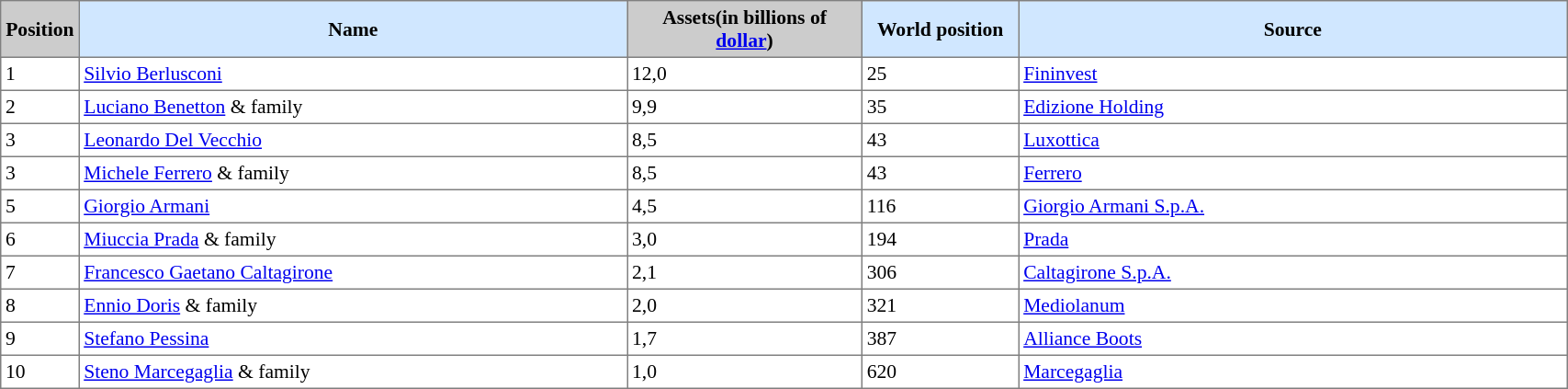<table border=1 style="border-collapse:collapse; font-size:90%;" cellpadding=3 cellspacing=0 width=90%>
<tr>
<td align="center" bgcolor="#CCCCCC" width="5%"><strong>Position</strong></td>
<td bgcolor="#D0E7FF" align="center" width="35%"><strong>Name</strong></td>
<td bgcolor="#cccccc" align="center" width="15%"><strong>Assets(in billions of <a href='#'>dollar</a>)</strong></td>
<td bgcolor="#D0E7FF" align="center" width="10%"><strong>World position</strong></td>
<td bgcolor="#D0E7FF" align="center" width="35%"><strong>Source</strong></td>
</tr>
<tr>
<td>1</td>
<td><a href='#'>Silvio Berlusconi</a></td>
<td>12,0</td>
<td>25</td>
<td><a href='#'>Fininvest</a></td>
</tr>
<tr>
<td>2</td>
<td><a href='#'>Luciano Benetton</a> & family</td>
<td>9,9</td>
<td>35</td>
<td><a href='#'>Edizione Holding</a></td>
</tr>
<tr>
<td>3</td>
<td><a href='#'>Leonardo Del Vecchio</a></td>
<td>8,5</td>
<td>43</td>
<td><a href='#'>Luxottica</a></td>
</tr>
<tr>
<td>3</td>
<td><a href='#'>Michele Ferrero</a> & family</td>
<td>8,5</td>
<td>43</td>
<td><a href='#'>Ferrero</a></td>
</tr>
<tr>
<td>5</td>
<td><a href='#'>Giorgio Armani</a></td>
<td>4,5</td>
<td>116</td>
<td><a href='#'>Giorgio Armani S.p.A.</a></td>
</tr>
<tr>
<td>6</td>
<td><a href='#'>Miuccia Prada</a> & family</td>
<td>3,0</td>
<td>194</td>
<td><a href='#'>Prada</a></td>
</tr>
<tr>
<td>7</td>
<td><a href='#'>Francesco Gaetano Caltagirone</a></td>
<td>2,1</td>
<td>306</td>
<td><a href='#'>Caltagirone S.p.A.</a></td>
</tr>
<tr>
<td>8</td>
<td><a href='#'>Ennio Doris</a> & family</td>
<td>2,0</td>
<td>321</td>
<td><a href='#'>Mediolanum</a></td>
</tr>
<tr>
<td>9</td>
<td><a href='#'>Stefano Pessina</a></td>
<td>1,7</td>
<td>387</td>
<td><a href='#'>Alliance Boots</a></td>
</tr>
<tr>
<td>10</td>
<td><a href='#'>Steno Marcegaglia</a> & family</td>
<td>1,0</td>
<td>620</td>
<td><a href='#'>Marcegaglia</a></td>
</tr>
</table>
